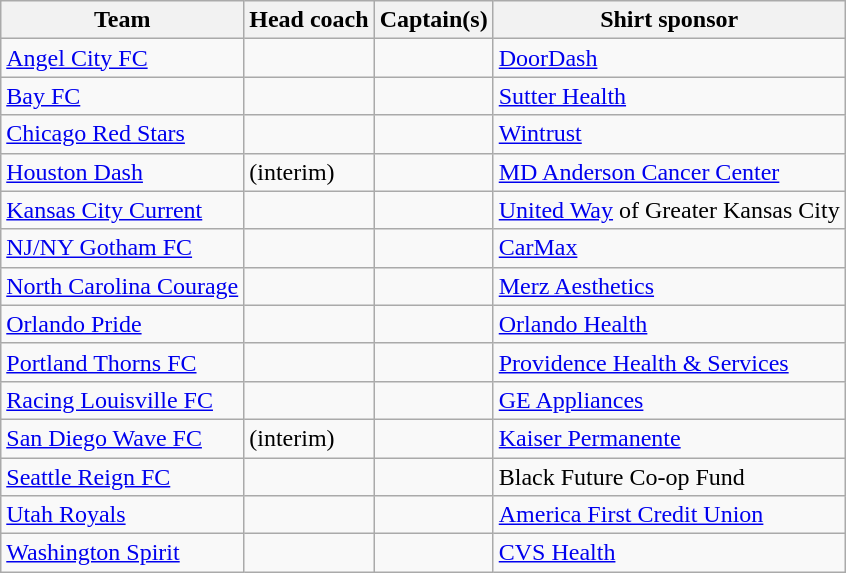<table class="wikitable sortable">
<tr>
<th scope="col">Team</th>
<th scope="col">Head coach</th>
<th scope="col">Captain(s)</th>
<th scope="col">Shirt sponsor</th>
</tr>
<tr>
<td><a href='#'>Angel City FC</a></td>
<td> </td>
<td> </td>
<td><a href='#'>DoorDash</a></td>
</tr>
<tr>
<td><a href='#'>Bay FC</a></td>
<td> </td>
<td> </td>
<td><a href='#'>Sutter Health</a></td>
</tr>
<tr>
<td><a href='#'>Chicago Red Stars</a></td>
<td> </td>
<td> </td>
<td><a href='#'>Wintrust</a></td>
</tr>
<tr>
<td><a href='#'>Houston Dash</a></td>
<td>  (interim)</td>
<td> </td>
<td><a href='#'>MD Anderson Cancer Center</a></td>
</tr>
<tr>
<td><a href='#'>Kansas City Current</a></td>
<td> </td>
<td> </td>
<td><a href='#'>United Way</a> of Greater Kansas City</td>
</tr>
<tr>
<td><a href='#'>NJ/NY Gotham FC</a></td>
<td> </td>
<td> </td>
<td><a href='#'>CarMax</a></td>
</tr>
<tr>
<td><a href='#'>North Carolina Courage</a></td>
<td> </td>
<td> </td>
<td><a href='#'>Merz Aesthetics</a></td>
</tr>
<tr>
<td><a href='#'>Orlando Pride</a></td>
<td> </td>
<td> </td>
<td><a href='#'>Orlando Health</a></td>
</tr>
<tr>
<td><a href='#'>Portland Thorns FC</a></td>
<td> </td>
<td> </td>
<td><a href='#'>Providence Health & Services</a></td>
</tr>
<tr>
<td><a href='#'>Racing Louisville FC</a></td>
<td> </td>
<td> </td>
<td><a href='#'>GE Appliances</a></td>
</tr>
<tr>
<td><a href='#'>San Diego Wave FC</a></td>
<td>  (interim)</td>
<td></td>
<td><a href='#'>Kaiser Permanente</a></td>
</tr>
<tr>
<td><a href='#'>Seattle Reign FC</a></td>
<td> </td>
<td> </td>
<td>Black Future Co-op Fund</td>
</tr>
<tr>
<td><a href='#'>Utah Royals</a></td>
<td> </td>
<td> </td>
<td><a href='#'>America First Credit Union</a></td>
</tr>
<tr>
<td><a href='#'>Washington Spirit</a></td>
<td> </td>
<td> </td>
<td><a href='#'>CVS Health</a></td>
</tr>
</table>
